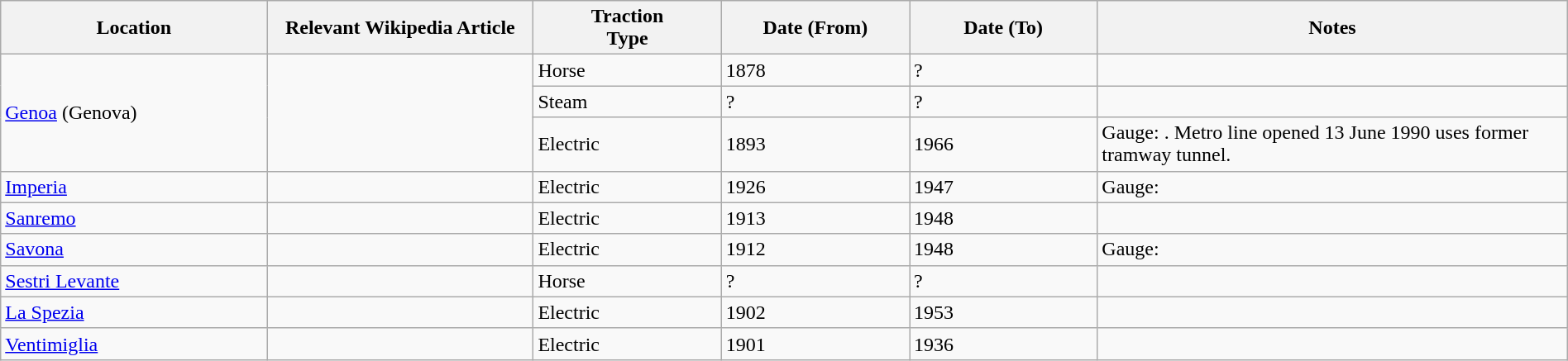<table class="wikitable" style="width:100%;">
<tr>
<th style="width:17%;">Location</th>
<th style="width:17%;">Relevant Wikipedia Article</th>
<th style="width:12%;">Traction<br>Type</th>
<th style="width:12%;">Date (From)</th>
<th style="width:12%;">Date (To)</th>
<th style="width:30%;">Notes</th>
</tr>
<tr>
<td rowspan="3"><a href='#'>Genoa</a> (Genova)</td>
<td rowspan="3"> </td>
<td>Horse</td>
<td>1878</td>
<td>?</td>
<td> </td>
</tr>
<tr>
<td>Steam</td>
<td>?</td>
<td>?</td>
<td> </td>
</tr>
<tr>
<td>Electric</td>
<td>1893</td>
<td>1966</td>
<td>Gauge: . Metro line opened 13 June 1990 uses former tramway tunnel.</td>
</tr>
<tr>
<td><a href='#'>Imperia</a></td>
<td> </td>
<td>Electric</td>
<td>1926</td>
<td>1947</td>
<td>Gauge: </td>
</tr>
<tr>
<td><a href='#'>Sanremo</a></td>
<td> </td>
<td>Electric</td>
<td>1913</td>
<td>1948</td>
<td> </td>
</tr>
<tr>
<td><a href='#'>Savona</a></td>
<td> </td>
<td>Electric</td>
<td>1912</td>
<td>1948</td>
<td> Gauge: </td>
</tr>
<tr>
<td><a href='#'>Sestri Levante</a></td>
<td> </td>
<td>Horse</td>
<td>?</td>
<td>?</td>
<td> </td>
</tr>
<tr>
<td><a href='#'>La Spezia</a></td>
<td> </td>
<td>Electric</td>
<td>1902</td>
<td>1953</td>
<td> </td>
</tr>
<tr>
<td><a href='#'>Ventimiglia</a></td>
<td> </td>
<td>Electric</td>
<td>1901</td>
<td>1936</td>
<td> </td>
</tr>
</table>
